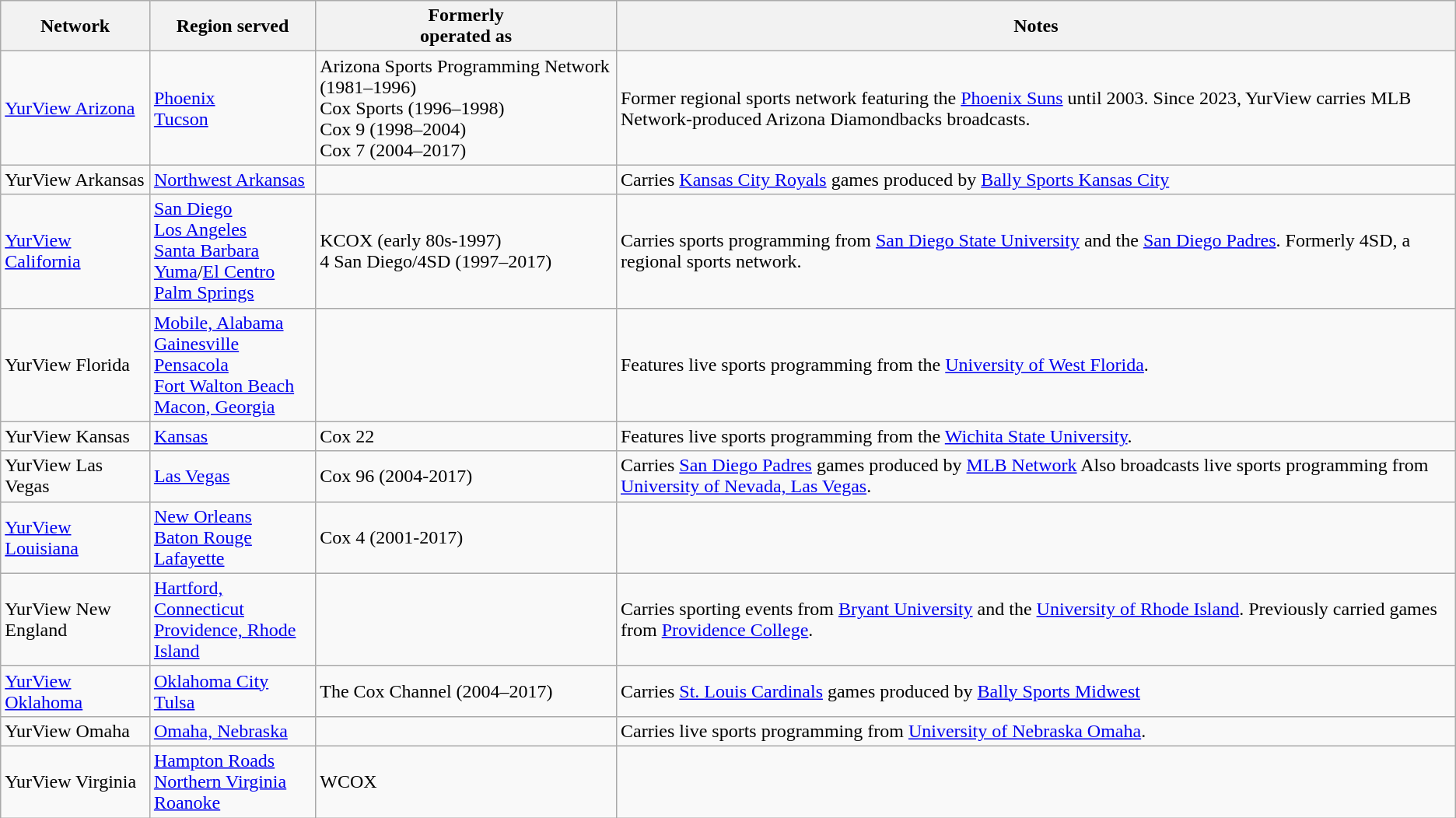<table class="wikitable">
<tr style="text-align:center;">
<th><strong>Network</strong></th>
<th><strong>Region served</strong></th>
<th><strong>Formerly<br>operated as</strong></th>
<th><strong>Notes</strong></th>
</tr>
<tr>
<td><a href='#'>YurView Arizona</a></td>
<td><a href='#'>Phoenix</a><br><a href='#'>Tucson</a></td>
<td>Arizona Sports Programming Network (1981–1996)<br>Cox Sports (1996–1998)<br>Cox 9 (1998–2004)<br>Cox 7 (2004–2017)</td>
<td>Former regional sports network featuring the <a href='#'>Phoenix Suns</a> until 2003. Since 2023, YurView carries MLB Network-produced Arizona Diamondbacks broadcasts.</td>
</tr>
<tr>
<td>YurView Arkansas</td>
<td><a href='#'>Northwest Arkansas</a></td>
<td></td>
<td>Carries <a href='#'>Kansas City Royals</a> games produced by <a href='#'>Bally Sports Kansas City</a></td>
</tr>
<tr>
<td><a href='#'>YurView California</a></td>
<td><a href='#'>San Diego</a><br><a href='#'>Los Angeles</a><br><a href='#'>Santa Barbara</a><br><a href='#'>Yuma</a>/<a href='#'>El Centro</a><br><a href='#'>Palm Springs</a></td>
<td>KCOX (early 80s-1997)<br>4 San Diego/4SD (1997–2017)</td>
<td>Carries sports programming from <a href='#'>San Diego State University</a> and the <a href='#'>San Diego Padres</a>. Formerly 4SD, a regional sports network.</td>
</tr>
<tr>
<td>YurView Florida</td>
<td><a href='#'>Mobile, Alabama</a><br><a href='#'>Gainesville</a><br><a href='#'>Pensacola</a><br><a href='#'>Fort Walton Beach</a><br><a href='#'>Macon, Georgia</a></td>
<td></td>
<td>Features live sports programming from the <a href='#'>University of West Florida</a>.</td>
</tr>
<tr>
<td>YurView Kansas</td>
<td><a href='#'>Kansas</a></td>
<td>Cox 22</td>
<td>Features live sports programming from the <a href='#'>Wichita State University</a>.</td>
</tr>
<tr>
<td>YurView Las Vegas</td>
<td><a href='#'>Las Vegas</a></td>
<td>Cox 96 (2004-2017)</td>
<td>Carries <a href='#'>San Diego Padres</a> games produced by <a href='#'>MLB Network</a> Also broadcasts live sports programming from <a href='#'>University of Nevada, Las Vegas</a>.</td>
</tr>
<tr>
<td><a href='#'>YurView Louisiana</a></td>
<td><a href='#'>New Orleans</a><br><a href='#'>Baton Rouge</a><br><a href='#'>Lafayette</a></td>
<td>Cox 4 (2001-2017)</td>
<td></td>
</tr>
<tr>
<td>YurView New England</td>
<td><a href='#'>Hartford, Connecticut</a><br><a href='#'>Providence, Rhode Island</a></td>
<td></td>
<td>Carries sporting events from <a href='#'>Bryant University</a> and the <a href='#'>University of Rhode Island</a>. Previously carried games from <a href='#'>Providence College</a>.</td>
</tr>
<tr>
<td><a href='#'>YurView Oklahoma</a></td>
<td><a href='#'>Oklahoma City</a><br><a href='#'>Tulsa</a></td>
<td>The Cox Channel (2004–2017)</td>
<td>Carries <a href='#'>St. Louis Cardinals</a> games produced by <a href='#'>Bally Sports Midwest</a></td>
</tr>
<tr>
<td>YurView Omaha</td>
<td><a href='#'>Omaha, Nebraska</a></td>
<td></td>
<td>Carries live sports programming from <a href='#'>University of Nebraska Omaha</a>.</td>
</tr>
<tr>
<td>YurView Virginia</td>
<td><a href='#'>Hampton Roads</a><br><a href='#'>Northern Virginia</a><br><a href='#'>Roanoke</a></td>
<td>WCOX</td>
<td></td>
</tr>
</table>
